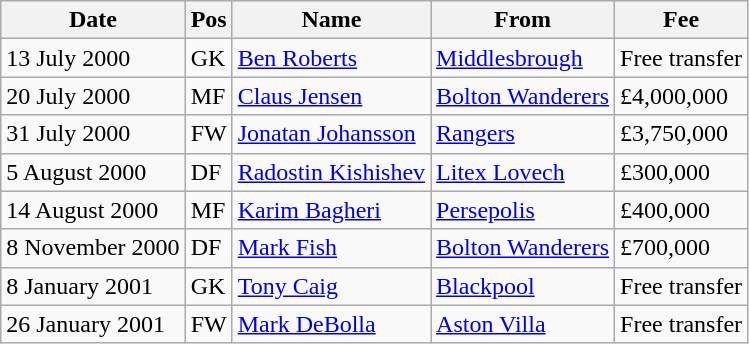<table class="wikitable">
<tr>
<th>Date</th>
<th>Pos</th>
<th>Name</th>
<th>From</th>
<th>Fee</th>
</tr>
<tr>
<td>13 July 2000</td>
<td>GK</td>
<td><a href='#'>Ben Roberts</a></td>
<td><a href='#'>Middlesbrough</a></td>
<td>Free transfer</td>
</tr>
<tr>
<td>20 July 2000</td>
<td>MF</td>
<td><a href='#'>Claus Jensen</a></td>
<td><a href='#'>Bolton Wanderers</a></td>
<td>£4,000,000</td>
</tr>
<tr>
<td>31 July 2000</td>
<td>FW</td>
<td><a href='#'>Jonatan Johansson</a></td>
<td><a href='#'>Rangers</a></td>
<td>£3,750,000</td>
</tr>
<tr>
<td>5 August 2000</td>
<td>DF</td>
<td><a href='#'>Radostin Kishishev</a></td>
<td><a href='#'>Litex Lovech</a></td>
<td>£300,000</td>
</tr>
<tr>
<td>14 August 2000</td>
<td>MF</td>
<td><a href='#'>Karim Bagheri</a></td>
<td><a href='#'>Persepolis</a></td>
<td>£400,000</td>
</tr>
<tr>
<td>8 November 2000</td>
<td>DF</td>
<td><a href='#'>Mark Fish</a></td>
<td><a href='#'>Bolton Wanderers</a></td>
<td>£700,000</td>
</tr>
<tr>
<td>8 January 2001</td>
<td>GK</td>
<td><a href='#'>Tony Caig</a></td>
<td><a href='#'>Blackpool</a></td>
<td>Free transfer</td>
</tr>
<tr>
<td>26 January 2001</td>
<td>FW</td>
<td><a href='#'>Mark DeBolla</a></td>
<td><a href='#'>Aston Villa</a></td>
<td>Free transfer</td>
</tr>
</table>
